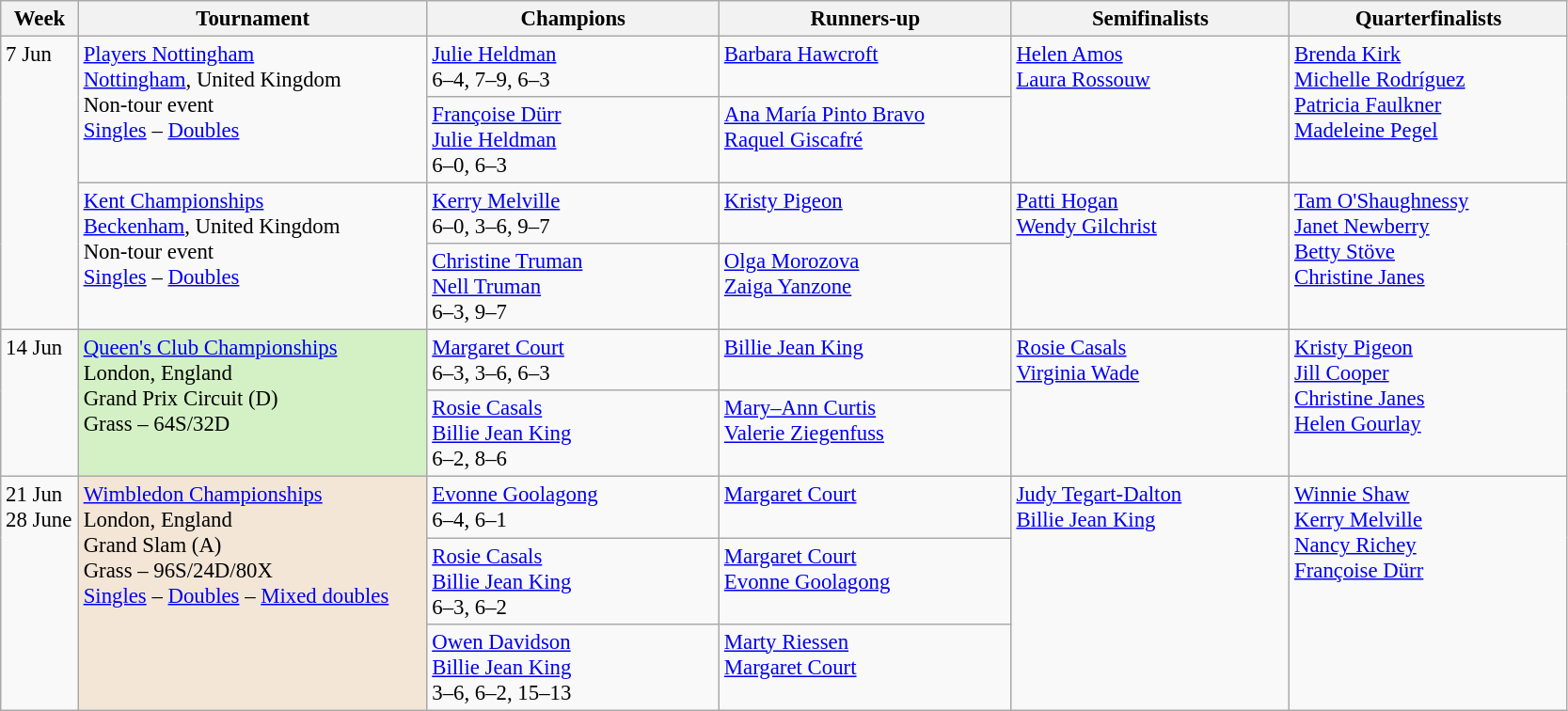<table class=wikitable style=font-size:95%>
<tr>
<th style="width:48px;">Week</th>
<th style="width:240px;">Tournament</th>
<th style="width:200px;">Champions</th>
<th style="width:200px;">Runners-up</th>
<th style="width:190px;">Semifinalists</th>
<th style="width:190px;">Quarterfinalists</th>
</tr>
<tr valign=top>
<td rowspan=4>7 Jun</td>
<td rowspan=2><a href='#'>Players Nottingham</a><br><a href='#'>Nottingham</a>, United Kingdom<br>Non-tour event<br> <a href='#'>Singles</a> – <a href='#'>Doubles</a></td>
<td> <a href='#'>Julie Heldman</a> <br>6–4, 7–9, 6–3</td>
<td> <a href='#'>Barbara Hawcroft</a></td>
<td rowspan=2> <a href='#'>Helen Amos</a><br> <a href='#'>Laura Rossouw</a></td>
<td rowspan=2> <a href='#'>Brenda Kirk</a><br> <a href='#'>Michelle Rodríguez</a><br> <a href='#'>Patricia Faulkner</a><br> <a href='#'>Madeleine Pegel</a></td>
</tr>
<tr valign=top>
<td> <a href='#'>Françoise Dürr</a><br> <a href='#'>Julie Heldman</a><br> 6–0, 6–3</td>
<td> <a href='#'>Ana María Pinto Bravo</a><br> <a href='#'>Raquel Giscafré</a></td>
</tr>
<tr valign=top>
<td rowspan=2><a href='#'>Kent Championships</a><br><a href='#'>Beckenham</a>, United Kingdom<br>Non-tour event<br><a href='#'>Singles</a> – <a href='#'>Doubles</a></td>
<td> <a href='#'>Kerry Melville</a> <br>6–0, 3–6, 9–7</td>
<td> <a href='#'>Kristy Pigeon</a></td>
<td rowspan=2> <a href='#'>Patti Hogan</a><br> <a href='#'>Wendy Gilchrist</a></td>
<td rowspan=2> <a href='#'>Tam O'Shaughnessy</a><br> <a href='#'>Janet Newberry</a><br> <a href='#'>Betty Stöve</a><br> <a href='#'>Christine Janes</a></td>
</tr>
<tr valign=top>
<td> <a href='#'>Christine Truman</a><br> <a href='#'>Nell Truman</a><br> 6–3, 9–7</td>
<td> <a href='#'>Olga Morozova</a><br> <a href='#'>Zaiga Yanzone</a></td>
</tr>
<tr valign=top>
<td rowspan=2>14 Jun</td>
<td style="background:#D4F1C5;" rowspan="2"><a href='#'>Queen's Club Championships</a> <br> London, England <br>Grand Prix Circuit (D) <br> Grass – 64S/32D</td>
<td> <a href='#'>Margaret Court</a><br>6–3, 3–6, 6–3</td>
<td> <a href='#'>Billie Jean King</a></td>
<td rowspan=2> <a href='#'>Rosie Casals</a> <br>  <a href='#'>Virginia Wade</a></td>
<td rowspan=2> <a href='#'>Kristy Pigeon</a> <br>  <a href='#'>Jill Cooper</a> <br>  <a href='#'>Christine Janes</a> <br>  <a href='#'>Helen Gourlay</a></td>
</tr>
<tr valign=top>
<td> <a href='#'>Rosie Casals</a> <br>  <a href='#'>Billie Jean King</a><br>6–2, 8–6</td>
<td> <a href='#'>Mary–Ann Curtis</a> <br>  <a href='#'>Valerie Ziegenfuss</a></td>
</tr>
<tr valign=top>
<td rowspan=3>21 Jun<br>28 June</td>
<td bgcolor=#F3E6D7 rowspan=3><a href='#'>Wimbledon Championships</a><br> London, England<br>Grand Slam (A)<br>Grass – 96S/24D/80X<br><a href='#'>Singles</a> – <a href='#'>Doubles</a> – <a href='#'>Mixed doubles</a></td>
<td> <a href='#'>Evonne Goolagong</a><br> 6–4, 6–1</td>
<td> <a href='#'>Margaret Court</a></td>
<td rowspan=3> <a href='#'>Judy Tegart-Dalton</a><br> <a href='#'>Billie Jean King</a></td>
<td rowspan=3> <a href='#'>Winnie Shaw</a><br> <a href='#'>Kerry Melville</a><br> <a href='#'>Nancy Richey</a><br> <a href='#'>Françoise Dürr</a></td>
</tr>
<tr valign=top>
<td> <a href='#'>Rosie Casals</a> <br>  <a href='#'>Billie Jean King</a><br> 6–3, 6–2</td>
<td> <a href='#'>Margaret Court</a> <br>  <a href='#'>Evonne Goolagong</a></td>
</tr>
<tr valign=top>
<td> <a href='#'>Owen Davidson</a> <br>  <a href='#'>Billie Jean King</a><br> 3–6, 6–2, 15–13</td>
<td> <a href='#'>Marty Riessen</a> <br>  <a href='#'>Margaret Court</a></td>
</tr>
</table>
